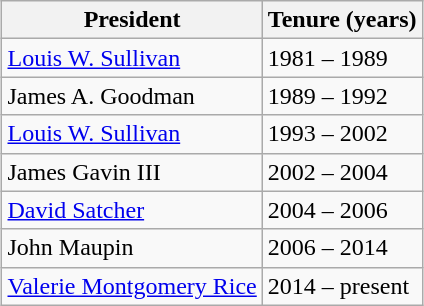<table class="wikitable" style="margin: 1em auto 1em auto">
<tr>
<th>President</th>
<th>Tenure (years)</th>
</tr>
<tr>
<td><a href='#'>Louis W. Sullivan</a></td>
<td>1981 – 1989</td>
</tr>
<tr>
<td>James A. Goodman</td>
<td>1989 – 1992</td>
</tr>
<tr>
<td><a href='#'>Louis W. Sullivan</a></td>
<td>1993 – 2002</td>
</tr>
<tr>
<td>James Gavin III</td>
<td>2002 – 2004</td>
</tr>
<tr>
<td><a href='#'>David Satcher</a></td>
<td>2004 – 2006</td>
</tr>
<tr>
<td>John Maupin</td>
<td>2006 – 2014</td>
</tr>
<tr>
<td><a href='#'>Valerie Montgomery Rice</a></td>
<td>2014 – present</td>
</tr>
</table>
